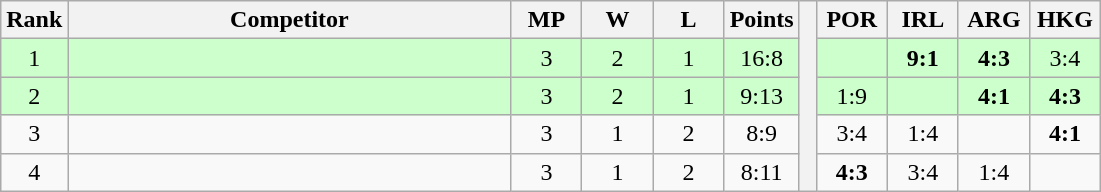<table class="wikitable" style="text-align:center">
<tr>
<th>Rank</th>
<th style="width:18em">Competitor</th>
<th style="width:2.5em">MP</th>
<th style="width:2.5em">W</th>
<th style="width:2.5em">L</th>
<th>Points</th>
<th rowspan="5"> </th>
<th style="width:2.5em">POR</th>
<th style="width:2.5em">IRL</th>
<th style="width:2.5em">ARG</th>
<th style="width:2.5em">HKG</th>
</tr>
<tr style="background:#cfc;">
<td>1</td>
<td style="text-align:left"></td>
<td>3</td>
<td>2</td>
<td>1</td>
<td>16:8</td>
<td></td>
<td><strong>9:1</strong></td>
<td><strong>4:3</strong></td>
<td>3:4</td>
</tr>
<tr style="background:#cfc;">
<td>2</td>
<td style="text-align:left"></td>
<td>3</td>
<td>2</td>
<td>1</td>
<td>9:13</td>
<td>1:9</td>
<td></td>
<td><strong>4:1</strong></td>
<td><strong>4:3</strong></td>
</tr>
<tr>
<td>3</td>
<td style="text-align:left"></td>
<td>3</td>
<td>1</td>
<td>2</td>
<td>8:9</td>
<td>3:4</td>
<td>1:4</td>
<td></td>
<td><strong>4:1</strong></td>
</tr>
<tr>
<td>4</td>
<td style="text-align:left"></td>
<td>3</td>
<td>1</td>
<td>2</td>
<td>8:11</td>
<td><strong>4:3</strong></td>
<td>3:4</td>
<td>1:4</td>
<td></td>
</tr>
</table>
